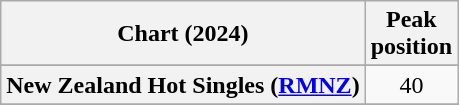<table class="wikitable sortable plainrowheaders" style="text-align:center">
<tr>
<th scope="col">Chart (2024)</th>
<th scope="col">Peak<br>position</th>
</tr>
<tr>
</tr>
<tr>
</tr>
<tr>
<th scope="row">New Zealand Hot Singles (<a href='#'>RMNZ</a>)</th>
<td>40</td>
</tr>
<tr>
</tr>
<tr>
</tr>
</table>
